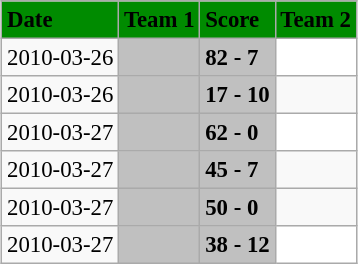<table class="wikitable" style="margin:0.5em auto; font-size:95%">
<tr bgcolor="#008B00">
<td><strong>Date</strong></td>
<td><strong>Team 1</strong></td>
<td><strong>Score</strong></td>
<td><strong>Team 2</strong></td>
</tr>
<tr>
<td>2010-03-26</td>
<td bgcolor="silver"></td>
<td bgcolor="silver"><strong>82 - 7</strong></td>
<td bgcolor="white"></td>
</tr>
<tr>
<td>2010-03-26</td>
<td bgcolor="silver"></td>
<td bgcolor="silver"><strong> 17 - 10 </strong></td>
<td></td>
</tr>
<tr>
<td>2010-03-27</td>
<td bgcolor="silver"></td>
<td bgcolor="silver"><strong> 62 - 0  </strong></td>
<td bgcolor="white"></td>
</tr>
<tr>
<td>2010-03-27</td>
<td bgcolor="silver"></td>
<td bgcolor="silver"><strong> 45 - 7 </strong></td>
<td></td>
</tr>
<tr>
<td>2010-03-27</td>
<td bgcolor="silver"></td>
<td bgcolor="silver"><strong> 50 - 0 </strong></td>
<td></td>
</tr>
<tr>
<td>2010-03-27</td>
<td bgcolor="silver"></td>
<td bgcolor="silver"><strong> 38 - 12  </strong></td>
<td bgcolor="white"></td>
</tr>
</table>
